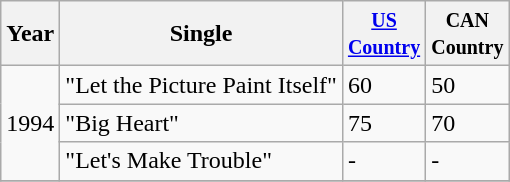<table class="wikitable" border="1">
<tr>
<th>Year</th>
<th>Single</th>
<th><small><a href='#'>US<br>Country</a></small></th>
<th><small>CAN<br>Country</small></th>
</tr>
<tr>
<td rowspan="3">1994</td>
<td align="left">"Let the Picture Paint Itself"</td>
<td>60</td>
<td>50</td>
</tr>
<tr>
<td align="left">"Big Heart"</td>
<td>75</td>
<td>70</td>
</tr>
<tr>
<td align="left">"Let's Make Trouble"</td>
<td>-</td>
<td>-</td>
</tr>
<tr>
</tr>
</table>
